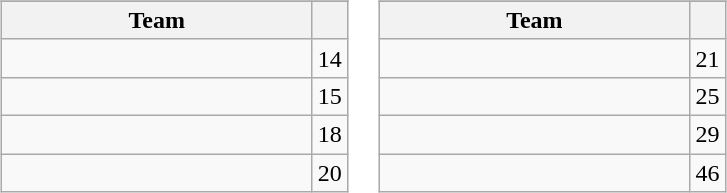<table>
<tr valign=top>
<td><br><table class="wikitable">
<tr>
</tr>
<tr>
<th width=200>Team</th>
<th></th>
</tr>
<tr>
<td></td>
<td align=center>14</td>
</tr>
<tr>
<td></td>
<td align=center>15</td>
</tr>
<tr>
<td></td>
<td align=center>18</td>
</tr>
<tr>
<td></td>
<td align=center>20</td>
</tr>
</table>
</td>
<td><br><table class="wikitable">
<tr>
</tr>
<tr>
<th width=200>Team</th>
<th></th>
</tr>
<tr>
<td></td>
<td align=center>21</td>
</tr>
<tr>
<td></td>
<td align=center>25</td>
</tr>
<tr>
<td></td>
<td align=center>29</td>
</tr>
<tr>
<td></td>
<td align=center>46</td>
</tr>
</table>
</td>
</tr>
</table>
